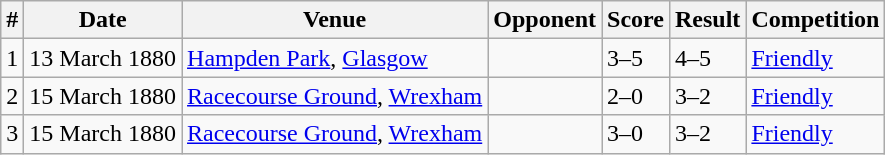<table class="wikitable">
<tr>
<th>#</th>
<th>Date</th>
<th>Venue</th>
<th>Opponent</th>
<th>Score</th>
<th>Result</th>
<th>Competition</th>
</tr>
<tr>
<td>1</td>
<td>13 March 1880</td>
<td><a href='#'>Hampden Park</a>, <a href='#'>Glasgow</a></td>
<td></td>
<td>3–5</td>
<td>4–5</td>
<td><a href='#'>Friendly</a></td>
</tr>
<tr>
<td>2</td>
<td>15 March 1880</td>
<td><a href='#'>Racecourse Ground</a>, <a href='#'>Wrexham</a></td>
<td></td>
<td>2–0</td>
<td>3–2</td>
<td><a href='#'>Friendly</a></td>
</tr>
<tr>
<td>3</td>
<td>15 March 1880</td>
<td><a href='#'>Racecourse Ground</a>, <a href='#'>Wrexham</a></td>
<td></td>
<td>3–0</td>
<td>3–2</td>
<td><a href='#'>Friendly</a></td>
</tr>
</table>
